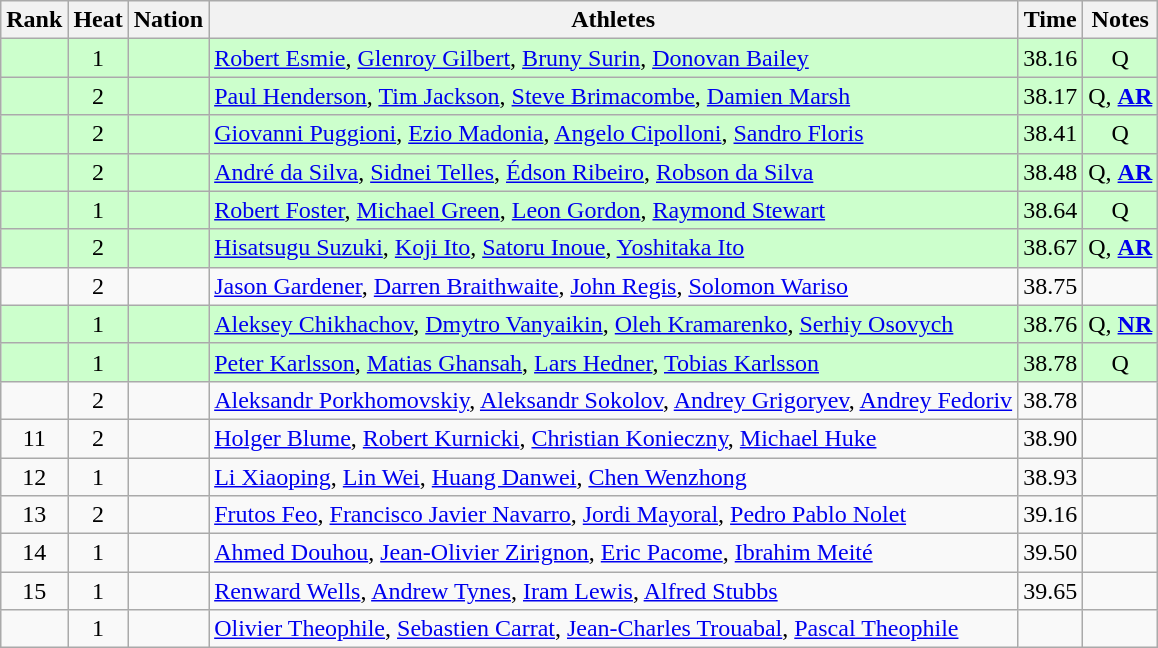<table class="wikitable sortable" style="text-align:center">
<tr>
<th>Rank</th>
<th>Heat</th>
<th>Nation</th>
<th>Athletes</th>
<th>Time</th>
<th>Notes</th>
</tr>
<tr bgcolor=ccffcc>
<td></td>
<td>1</td>
<td align=left></td>
<td align=left><a href='#'>Robert Esmie</a>, <a href='#'>Glenroy Gilbert</a>, <a href='#'>Bruny Surin</a>, <a href='#'>Donovan Bailey</a></td>
<td>38.16</td>
<td>Q</td>
</tr>
<tr bgcolor=ccffcc>
<td></td>
<td>2</td>
<td align=left></td>
<td align=left><a href='#'>Paul Henderson</a>, <a href='#'>Tim Jackson</a>, <a href='#'>Steve Brimacombe</a>, <a href='#'>Damien Marsh</a></td>
<td>38.17</td>
<td>Q, <strong><a href='#'>AR</a></strong></td>
</tr>
<tr bgcolor=ccffcc>
<td></td>
<td>2</td>
<td align=left></td>
<td align=left><a href='#'>Giovanni Puggioni</a>, <a href='#'>Ezio Madonia</a>, <a href='#'>Angelo Cipolloni</a>, <a href='#'>Sandro Floris</a></td>
<td>38.41</td>
<td>Q</td>
</tr>
<tr bgcolor=ccffcc>
<td></td>
<td>2</td>
<td align=left></td>
<td align=left><a href='#'>André da Silva</a>, <a href='#'>Sidnei Telles</a>, <a href='#'>Édson Ribeiro</a>, <a href='#'>Robson da Silva</a></td>
<td>38.48</td>
<td>Q, <strong><a href='#'>AR</a></strong></td>
</tr>
<tr bgcolor=ccffcc>
<td></td>
<td>1</td>
<td align=left></td>
<td align=left><a href='#'>Robert Foster</a>, <a href='#'>Michael Green</a>, <a href='#'>Leon Gordon</a>, <a href='#'>Raymond Stewart</a></td>
<td>38.64</td>
<td>Q</td>
</tr>
<tr bgcolor=ccffcc>
<td></td>
<td>2</td>
<td align=left></td>
<td align=left><a href='#'>Hisatsugu Suzuki</a>, <a href='#'>Koji Ito</a>, <a href='#'>Satoru Inoue</a>, <a href='#'>Yoshitaka Ito</a></td>
<td>38.67</td>
<td>Q, <strong><a href='#'>AR</a></strong></td>
</tr>
<tr>
<td></td>
<td>2</td>
<td align=left></td>
<td align=left><a href='#'>Jason Gardener</a>, <a href='#'>Darren Braithwaite</a>, <a href='#'>John Regis</a>, <a href='#'>Solomon Wariso</a></td>
<td>38.75</td>
<td></td>
</tr>
<tr bgcolor=ccffcc>
<td></td>
<td>1</td>
<td align=left></td>
<td align=left><a href='#'>Aleksey Chikhachov</a>, <a href='#'>Dmytro Vanyaikin</a>, <a href='#'>Oleh Kramarenko</a>, <a href='#'>Serhiy Osovych</a></td>
<td>38.76</td>
<td>Q, <strong><a href='#'>NR</a></strong></td>
</tr>
<tr bgcolor=ccffcc>
<td></td>
<td>1</td>
<td align=left></td>
<td align=left><a href='#'>Peter Karlsson</a>, <a href='#'>Matias Ghansah</a>, <a href='#'>Lars Hedner</a>, <a href='#'>Tobias Karlsson</a></td>
<td>38.78</td>
<td>Q</td>
</tr>
<tr>
<td></td>
<td>2</td>
<td align=left></td>
<td align=left><a href='#'>Aleksandr Porkhomovskiy</a>, <a href='#'>Aleksandr Sokolov</a>, <a href='#'>Andrey Grigoryev</a>, <a href='#'>Andrey Fedoriv</a></td>
<td>38.78</td>
<td></td>
</tr>
<tr>
<td>11</td>
<td>2</td>
<td align=left></td>
<td align=left><a href='#'>Holger Blume</a>, <a href='#'>Robert Kurnicki</a>, <a href='#'>Christian Konieczny</a>, <a href='#'>Michael Huke</a></td>
<td>38.90</td>
<td></td>
</tr>
<tr>
<td>12</td>
<td>1</td>
<td align=left></td>
<td align=left><a href='#'>Li Xiaoping</a>, <a href='#'>Lin Wei</a>, <a href='#'>Huang Danwei</a>, <a href='#'>Chen Wenzhong</a></td>
<td>38.93</td>
<td></td>
</tr>
<tr>
<td>13</td>
<td>2</td>
<td align=left></td>
<td align=left><a href='#'>Frutos Feo</a>, <a href='#'>Francisco Javier Navarro</a>, <a href='#'>Jordi Mayoral</a>, <a href='#'>Pedro Pablo Nolet</a></td>
<td>39.16</td>
<td></td>
</tr>
<tr>
<td>14</td>
<td>1</td>
<td align=left></td>
<td align=left><a href='#'>Ahmed Douhou</a>, <a href='#'>Jean-Olivier Zirignon</a>, <a href='#'>Eric Pacome</a>, <a href='#'>Ibrahim Meité</a></td>
<td>39.50</td>
<td></td>
</tr>
<tr>
<td>15</td>
<td>1</td>
<td align=left></td>
<td align=left><a href='#'>Renward Wells</a>, <a href='#'>Andrew Tynes</a>, <a href='#'>Iram Lewis</a>, <a href='#'>Alfred Stubbs</a></td>
<td>39.65</td>
<td></td>
</tr>
<tr>
<td></td>
<td>1</td>
<td align=left></td>
<td align=left><a href='#'>Olivier Theophile</a>, <a href='#'>Sebastien Carrat</a>, <a href='#'>Jean-Charles Trouabal</a>, <a href='#'>Pascal Theophile</a></td>
<td></td>
<td></td>
</tr>
</table>
